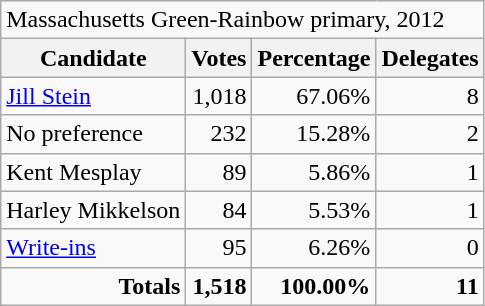<table class=wikitable>
<tr>
<td Colspan=4>Massachusetts Green-Rainbow primary, 2012</td>
</tr>
<tr>
<th>Candidate</th>
<th>Votes</th>
<th>Percentage</th>
<th>Delegates</th>
</tr>
<tr>
<td><a href='#'>Jill Stein</a></td>
<td align="right">1,018</td>
<td align="right">67.06%</td>
<td align="right">8</td>
</tr>
<tr>
<td>No preference</td>
<td align="right">232</td>
<td align="right">15.28%</td>
<td align="right">2</td>
</tr>
<tr>
<td>Kent Mesplay</td>
<td align="right">89</td>
<td align="right">5.86%</td>
<td align="right">1</td>
</tr>
<tr>
<td>Harley Mikkelson</td>
<td align="right">84</td>
<td align="right">5.53%</td>
<td align="right">1</td>
</tr>
<tr>
<td><a href='#'>Write-ins</a></td>
<td align="right">95</td>
<td align="right">6.26%</td>
<td align="right">0</td>
</tr>
<tr>
<td align="right"><strong>Totals</strong></td>
<td align="right"><strong>1,518</strong></td>
<td align="right"><strong>100.00%</strong></td>
<td align="right"><strong>11</strong></td>
</tr>
</table>
